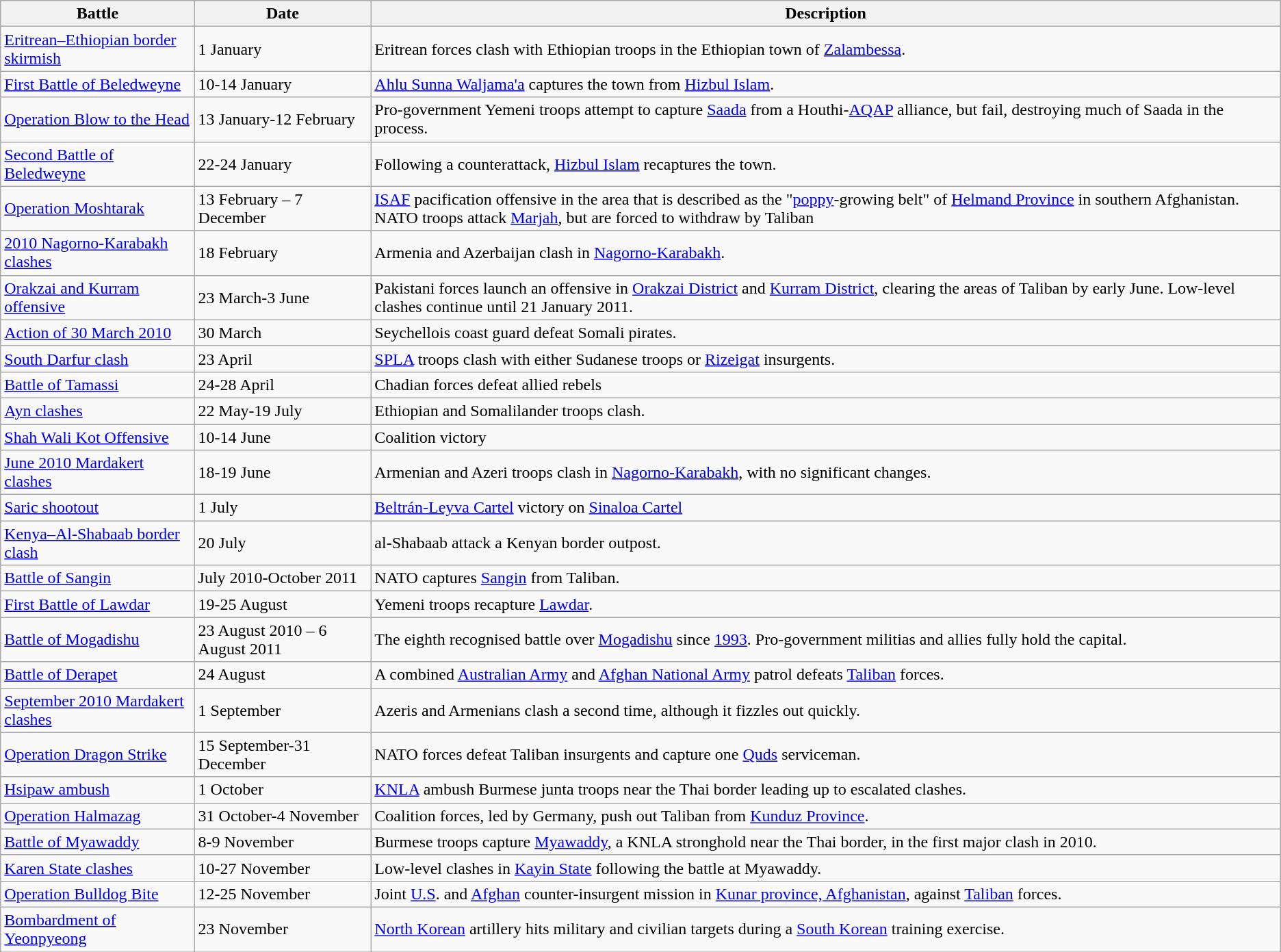<table class="wikitable">
<tr>
<th>Battle</th>
<th>Date</th>
<th>Description</th>
</tr>
<tr>
<td><a href='#'>Eritrean–Ethiopian border skirmish</a></td>
<td>1 January</td>
<td>Eritrean forces clash with Ethiopian troops in the Ethiopian town of <a href='#'>Zalambessa</a>.</td>
</tr>
<tr>
<td><a href='#'>First Battle of Beledweyne</a></td>
<td>10-14 January</td>
<td><a href='#'>Ahlu Sunna Waljama'a</a> captures the town from <a href='#'>Hizbul Islam</a>.</td>
</tr>
<tr>
<td><a href='#'>Operation Blow to the Head</a></td>
<td>13 January-12 February</td>
<td>Pro-government Yemeni troops attempt to capture <a href='#'>Saada</a> from a Houthi-<a href='#'>AQAP</a> alliance, but fail, destroying much of Saada in the process.</td>
</tr>
<tr>
<td><a href='#'>Second Battle of Beledweyne</a></td>
<td>22-24 January</td>
<td>Following a counterattack, <a href='#'>Hizbul Islam</a> recaptures the town.</td>
</tr>
<tr>
<td><a href='#'>Operation Moshtarak</a></td>
<td>13 February – 7 December</td>
<td><a href='#'>ISAF</a> pacification offensive in the area that is described as the "<a href='#'>poppy</a>-growing belt" of <a href='#'>Helmand Province</a> in southern Afghanistan. NATO troops attack <a href='#'>Marjah</a>, but are forced to withdraw by Taliban</td>
</tr>
<tr>
<td><a href='#'>2010 Nagorno-Karabakh clashes</a></td>
<td>18 February</td>
<td>Armenia and Azerbaijan clash in <a href='#'>Nagorno-Karabakh</a>.</td>
</tr>
<tr>
<td><a href='#'>Orakzai and Kurram offensive</a></td>
<td>23 March-3 June</td>
<td>Pakistani forces launch an offensive in <a href='#'>Orakzai District</a> and <a href='#'>Kurram District</a>, clearing the areas of Taliban by early June. Low-level clashes continue until 21 January 2011.</td>
</tr>
<tr>
<td><a href='#'>Action of 30 March 2010</a></td>
<td>30 March</td>
<td>Seychellois coast guard defeat Somali pirates.</td>
</tr>
<tr>
<td><a href='#'>South Darfur clash</a></td>
<td>23 April</td>
<td><a href='#'>SPLA</a> troops clash with either Sudanese troops or <a href='#'>Rizeigat</a> insurgents.</td>
</tr>
<tr>
<td><a href='#'>Battle of Tamassi</a></td>
<td>24-28 April</td>
<td>Chadian forces defeat allied rebels</td>
</tr>
<tr>
<td><a href='#'>Ayn clashes</a></td>
<td>22 May-19 July</td>
<td>Ethiopian and Somalilander troops clash.</td>
</tr>
<tr>
<td><a href='#'>Shah Wali Kot Offensive</a></td>
<td>10-14 June</td>
<td>Coalition victory</td>
</tr>
<tr>
<td><a href='#'>June 2010 Mardakert clashes</a></td>
<td>18-19 June</td>
<td>Armenian and Azeri troops clash in <a href='#'>Nagorno-Karabakh</a>, with no significant changes.</td>
</tr>
<tr>
<td><a href='#'>Saric shootout</a></td>
<td>1 July</td>
<td><a href='#'>Beltrán-Leyva Cartel</a> victory on <a href='#'>Sinaloa Cartel</a></td>
</tr>
<tr>
<td><a href='#'>Kenya–Al-Shabaab border clash</a></td>
<td>20 July</td>
<td>al-Shabaab attack a Kenyan border outpost.</td>
</tr>
<tr>
<td><a href='#'>Battle of Sangin</a></td>
<td>July 2010-October 2011</td>
<td>NATO captures <a href='#'>Sangin</a> from Taliban.</td>
</tr>
<tr>
<td><a href='#'>First Battle of Lawdar</a></td>
<td>19-25 August</td>
<td>Yemeni troops recapture <a href='#'>Lawdar</a>.</td>
</tr>
<tr>
<td><a href='#'>Battle of Mogadishu</a></td>
<td>23 August 2010 – 6 August 2011</td>
<td>The eighth recognised battle over <a href='#'>Mogadishu</a> since <a href='#'>1993</a>. Pro-government militias and allies fully hold the capital.</td>
</tr>
<tr>
<td><a href='#'>Battle of Derapet</a></td>
<td>24 August</td>
<td>A combined <a href='#'>Australian Army</a> and <a href='#'>Afghan National Army</a> patrol defeats <a href='#'>Taliban</a> forces.</td>
</tr>
<tr>
<td><a href='#'>September 2010 Mardakert clashes</a></td>
<td>1 September</td>
<td>Azeris and Armenians clash a second time, although it fizzles out quickly.</td>
</tr>
<tr>
<td><a href='#'>Operation Dragon Strike</a></td>
<td>15 September-31 December</td>
<td>NATO forces defeat Taliban insurgents and capture one <a href='#'>Quds</a> serviceman.</td>
</tr>
<tr>
<td><a href='#'>Hsipaw ambush</a></td>
<td>1 October</td>
<td><a href='#'>KNLA</a> ambush Burmese junta troops near the Thai border leading up to escalated clashes.</td>
</tr>
<tr>
<td><a href='#'>Operation Halmazag</a></td>
<td>31 October-4 November</td>
<td>Coalition forces, led by Germany, push out Taliban from <a href='#'>Kunduz Province</a>.</td>
</tr>
<tr>
<td><a href='#'>Battle of Myawaddy</a></td>
<td>8-9 November</td>
<td>Burmese troops capture <a href='#'>Myawaddy</a>, a KNLA stronghold near the Thai border, in the first major clash in 2010.</td>
</tr>
<tr>
<td><a href='#'>Karen State clashes</a></td>
<td>10-27 November</td>
<td>Low-level clashes in <a href='#'>Kayin State</a> following the battle at Myawaddy.</td>
</tr>
<tr>
<td><a href='#'>Operation Bulldog Bite</a></td>
<td>12-25 November</td>
<td>Joint <a href='#'>U.S</a>. and <a href='#'>Afghan</a> counter-insurgent mission in <a href='#'>Kunar province, Afghanistan</a>, against <a href='#'>Taliban</a> forces.</td>
</tr>
<tr>
<td><a href='#'>Bombardment of Yeonpyeong</a></td>
<td>23 November</td>
<td><a href='#'>North Korean</a> artillery hits military and civilian targets during a <a href='#'>South Korean</a> training exercise.</td>
</tr>
</table>
